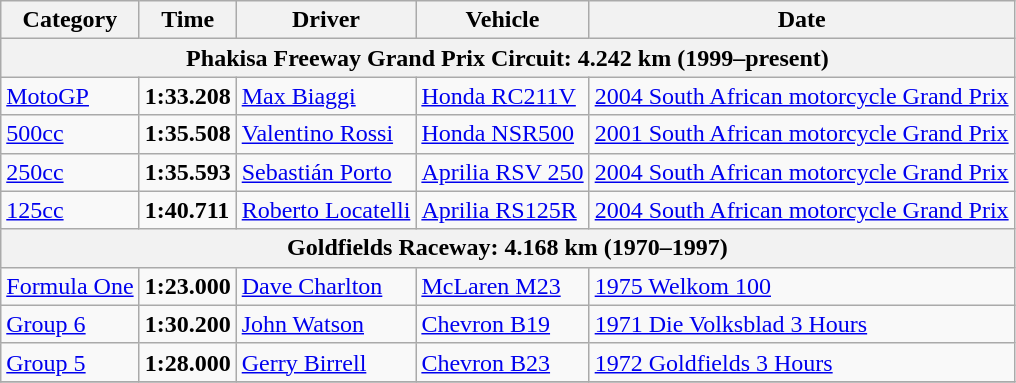<table class="wikitable">
<tr>
<th>Category</th>
<th>Time</th>
<th>Driver</th>
<th>Vehicle</th>
<th>Date</th>
</tr>
<tr>
<th colspan="5">Phakisa Freeway Grand Prix Circuit: 4.242 km (1999–present)</th>
</tr>
<tr>
<td><a href='#'>MotoGP</a></td>
<td><strong>1:33.208</strong></td>
<td><a href='#'>Max Biaggi</a></td>
<td><a href='#'>Honda RC211V</a></td>
<td><a href='#'>2004 South African motorcycle Grand Prix</a></td>
</tr>
<tr>
<td><a href='#'>500cc</a></td>
<td><strong>1:35.508</strong></td>
<td><a href='#'>Valentino Rossi</a></td>
<td><a href='#'>Honda NSR500</a></td>
<td><a href='#'>2001 South African motorcycle Grand Prix</a></td>
</tr>
<tr>
<td><a href='#'>250cc</a></td>
<td><strong>1:35.593</strong></td>
<td><a href='#'>Sebastián Porto</a></td>
<td><a href='#'>Aprilia RSV 250</a></td>
<td><a href='#'>2004 South African motorcycle Grand Prix</a></td>
</tr>
<tr>
<td><a href='#'>125cc</a></td>
<td><strong>1:40.711</strong></td>
<td><a href='#'>Roberto Locatelli</a></td>
<td><a href='#'>Aprilia RS125R</a></td>
<td><a href='#'>2004 South African motorcycle Grand Prix</a></td>
</tr>
<tr>
<th colspan="5">Goldfields Raceway: 4.168 km (1970–1997)</th>
</tr>
<tr>
<td><a href='#'>Formula One</a></td>
<td><strong>1:23.000</strong></td>
<td><a href='#'>Dave Charlton</a></td>
<td><a href='#'>McLaren M23</a></td>
<td><a href='#'>1975 Welkom 100</a></td>
</tr>
<tr>
<td><a href='#'>Group 6</a></td>
<td><strong>1:30.200</strong></td>
<td><a href='#'>John Watson</a></td>
<td><a href='#'>Chevron B19</a></td>
<td><a href='#'>1971 Die Volksblad 3 Hours</a></td>
</tr>
<tr>
<td><a href='#'>Group 5</a></td>
<td><strong>1:28.000</strong></td>
<td><a href='#'>Gerry Birrell</a></td>
<td><a href='#'>Chevron B23</a></td>
<td><a href='#'>1972 Goldfields 3 Hours</a></td>
</tr>
<tr>
</tr>
</table>
